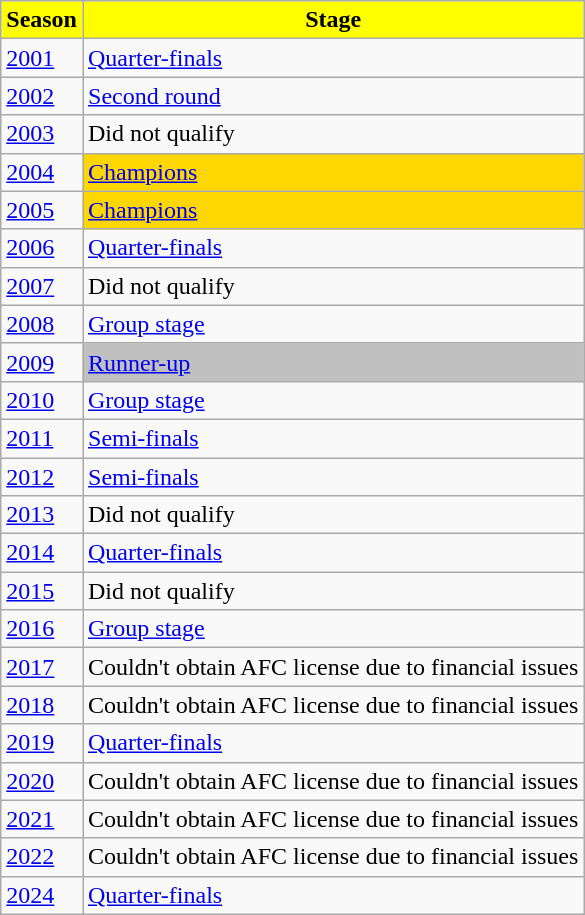<table class="wikitable">
<tr>
<th style="color:#000000; background:Yellow;">Season</th>
<th style="color:#000000; background:Yellow;">Stage</th>
</tr>
<tr>
<td><a href='#'>2001</a></td>
<td><a href='#'>Quarter-finals</a></td>
</tr>
<tr>
<td><a href='#'>2002</a></td>
<td><a href='#'>Second round</a></td>
</tr>
<tr>
<td><a href='#'>2003</a></td>
<td>Did not qualify</td>
</tr>
<tr>
<td><a href='#'>2004</a></td>
<td bgcolor=Gold><a href='#'>Champions</a></td>
</tr>
<tr>
<td><a href='#'>2005</a></td>
<td bgcolor=Gold><a href='#'>Champions</a></td>
</tr>
<tr>
<td><a href='#'>2006</a></td>
<td><a href='#'>Quarter-finals</a></td>
</tr>
<tr>
<td><a href='#'>2007</a></td>
<td>Did not qualify</td>
</tr>
<tr>
<td><a href='#'>2008</a></td>
<td><a href='#'>Group stage</a></td>
</tr>
<tr>
<td><a href='#'>2009</a></td>
<td bgcolor=Silver><a href='#'>Runner-up</a></td>
</tr>
<tr>
<td><a href='#'>2010</a></td>
<td><a href='#'>Group stage</a></td>
</tr>
<tr>
<td><a href='#'>2011</a></td>
<td><a href='#'>Semi-finals</a></td>
</tr>
<tr>
<td><a href='#'>2012</a></td>
<td><a href='#'>Semi-finals</a></td>
</tr>
<tr>
<td><a href='#'>2013</a></td>
<td>Did not qualify</td>
</tr>
<tr>
<td><a href='#'>2014</a></td>
<td><a href='#'>Quarter-finals</a></td>
</tr>
<tr>
<td><a href='#'>2015</a></td>
<td>Did not qualify</td>
</tr>
<tr>
<td><a href='#'>2016</a></td>
<td><a href='#'>Group stage</a></td>
</tr>
<tr>
<td><a href='#'>2017</a></td>
<td>Couldn't obtain AFC license due to financial issues</td>
</tr>
<tr>
<td><a href='#'>2018</a></td>
<td>Couldn't obtain AFC license due to financial issues</td>
</tr>
<tr>
<td><a href='#'>2019</a></td>
<td><a href='#'>Quarter-finals</a></td>
</tr>
<tr>
<td><a href='#'>2020</a></td>
<td>Couldn't obtain AFC license due to financial issues</td>
</tr>
<tr>
<td><a href='#'>2021</a></td>
<td>Couldn't obtain AFC license due to financial issues</td>
</tr>
<tr>
<td><a href='#'>2022</a></td>
<td>Couldn't obtain AFC license due to financial issues</td>
</tr>
<tr>
<td><a href='#'>2024</a></td>
<td><a href='#'>Quarter-finals</a></td>
</tr>
</table>
